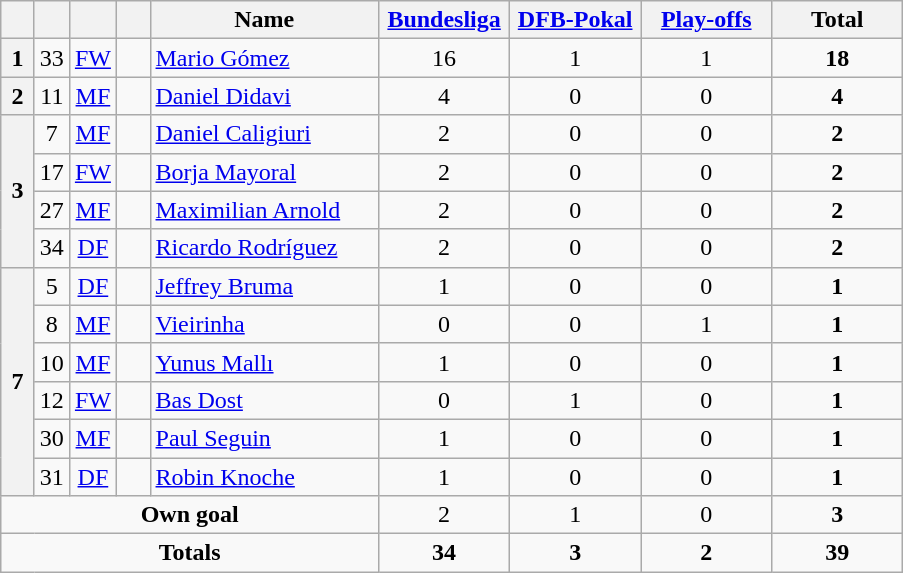<table class="wikitable" style="text-align:center">
<tr>
<th width=15></th>
<th width=15></th>
<th width=15></th>
<th width=15></th>
<th width=145>Name</th>
<th width=80><strong><a href='#'>Bundesliga</a></strong></th>
<th width=80><strong><a href='#'>DFB-Pokal</a></strong></th>
<th width=80><strong><a href='#'>Play-offs</a></strong></th>
<th width=80>Total</th>
</tr>
<tr>
<th>1</th>
<td>33</td>
<td><a href='#'>FW</a></td>
<td></td>
<td align=left><a href='#'>Mario Gómez</a></td>
<td>16</td>
<td>1</td>
<td>1</td>
<td><strong>18</strong></td>
</tr>
<tr>
<th>2</th>
<td>11</td>
<td><a href='#'>MF</a></td>
<td></td>
<td align=left><a href='#'>Daniel Didavi</a></td>
<td>4</td>
<td>0</td>
<td>0</td>
<td><strong>4</strong></td>
</tr>
<tr>
<th rowspan=4>3</th>
<td>7</td>
<td><a href='#'>MF</a></td>
<td></td>
<td align=left><a href='#'>Daniel Caligiuri</a></td>
<td>2</td>
<td>0</td>
<td>0</td>
<td><strong>2</strong></td>
</tr>
<tr>
<td>17</td>
<td><a href='#'>FW</a></td>
<td></td>
<td align=left><a href='#'>Borja Mayoral</a></td>
<td>2</td>
<td>0</td>
<td>0</td>
<td><strong>2</strong></td>
</tr>
<tr>
<td>27</td>
<td><a href='#'>MF</a></td>
<td></td>
<td align=left><a href='#'>Maximilian Arnold</a></td>
<td>2</td>
<td>0</td>
<td>0</td>
<td><strong>2</strong></td>
</tr>
<tr>
<td>34</td>
<td><a href='#'>DF</a></td>
<td></td>
<td align=left><a href='#'>Ricardo Rodríguez</a></td>
<td>2</td>
<td>0</td>
<td>0</td>
<td><strong>2</strong></td>
</tr>
<tr>
<th rowspan=6>7</th>
<td>5</td>
<td><a href='#'>DF</a></td>
<td></td>
<td align=left><a href='#'>Jeffrey Bruma</a></td>
<td>1</td>
<td>0</td>
<td>0</td>
<td><strong>1</strong></td>
</tr>
<tr>
<td>8</td>
<td><a href='#'>MF</a></td>
<td></td>
<td align=left><a href='#'>Vieirinha</a></td>
<td>0</td>
<td>0</td>
<td>1</td>
<td><strong>1</strong></td>
</tr>
<tr>
<td>10</td>
<td><a href='#'>MF</a></td>
<td></td>
<td align=left><a href='#'>Yunus Mallı</a></td>
<td>1</td>
<td>0</td>
<td>0</td>
<td><strong>1</strong></td>
</tr>
<tr>
<td>12</td>
<td><a href='#'>FW</a></td>
<td></td>
<td align=left><a href='#'>Bas Dost</a></td>
<td>0</td>
<td>1</td>
<td>0</td>
<td><strong>1</strong></td>
</tr>
<tr>
<td>30</td>
<td><a href='#'>MF</a></td>
<td></td>
<td align=left><a href='#'>Paul Seguin</a></td>
<td>1</td>
<td>0</td>
<td>0</td>
<td><strong>1</strong></td>
</tr>
<tr>
<td>31</td>
<td><a href='#'>DF</a></td>
<td></td>
<td align=left><a href='#'>Robin Knoche</a></td>
<td>1</td>
<td>0</td>
<td>0</td>
<td><strong>1</strong></td>
</tr>
<tr>
<td colspan=5><strong>Own goal</strong></td>
<td>2</td>
<td>1</td>
<td>0</td>
<td><strong>3</strong></td>
</tr>
<tr>
<td colspan=5><strong>Totals</strong></td>
<td><strong>34</strong></td>
<td><strong>3</strong></td>
<td><strong>2</strong></td>
<td><strong>39</strong></td>
</tr>
</table>
